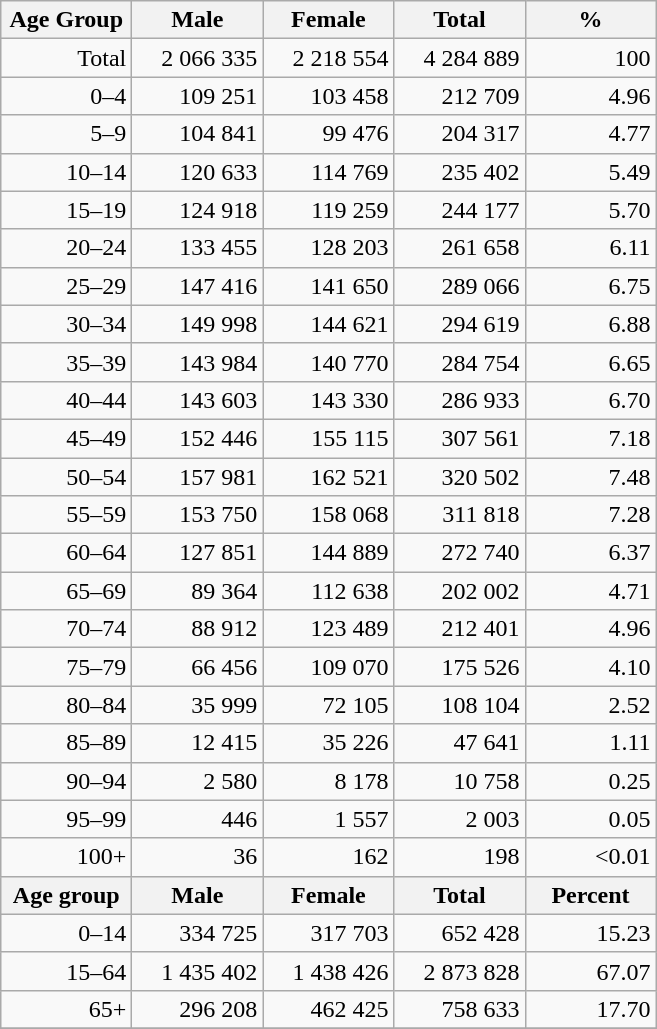<table class="wikitable">
<tr>
<th width="80pt">Age Group</th>
<th width="80pt">Male</th>
<th width="80pt">Female</th>
<th width="80pt">Total</th>
<th width="80pt">%</th>
</tr>
<tr>
<td align="right">Total</td>
<td align="right">2 066 335</td>
<td align="right">2 218 554</td>
<td align="right">4 284 889</td>
<td align="right">100</td>
</tr>
<tr>
<td align="right">0–4</td>
<td align="right">109 251</td>
<td align="right">103 458</td>
<td align="right">212 709</td>
<td align="right">4.96</td>
</tr>
<tr>
<td align="right">5–9</td>
<td align="right">104 841</td>
<td align="right">99 476</td>
<td align="right">204 317</td>
<td align="right">4.77</td>
</tr>
<tr>
<td align="right">10–14</td>
<td align="right">120 633</td>
<td align="right">114 769</td>
<td align="right">235 402</td>
<td align="right">5.49</td>
</tr>
<tr>
<td align="right">15–19</td>
<td align="right">124 918</td>
<td align="right">119 259</td>
<td align="right">244 177</td>
<td align="right">5.70</td>
</tr>
<tr>
<td align="right">20–24</td>
<td align="right">133 455</td>
<td align="right">128 203</td>
<td align="right">261 658</td>
<td align="right">6.11</td>
</tr>
<tr>
<td align="right">25–29</td>
<td align="right">147 416</td>
<td align="right">141 650</td>
<td align="right">289 066</td>
<td align="right">6.75</td>
</tr>
<tr>
<td align="right">30–34</td>
<td align="right">149 998</td>
<td align="right">144 621</td>
<td align="right">294 619</td>
<td align="right">6.88</td>
</tr>
<tr>
<td align="right">35–39</td>
<td align="right">143 984</td>
<td align="right">140 770</td>
<td align="right">284 754</td>
<td align="right">6.65</td>
</tr>
<tr>
<td align="right">40–44</td>
<td align="right">143 603</td>
<td align="right">143 330</td>
<td align="right">286 933</td>
<td align="right">6.70</td>
</tr>
<tr>
<td align="right">45–49</td>
<td align="right">152 446</td>
<td align="right">155 115</td>
<td align="right">307 561</td>
<td align="right">7.18</td>
</tr>
<tr>
<td align="right">50–54</td>
<td align="right">157 981</td>
<td align="right">162 521</td>
<td align="right">320 502</td>
<td align="right">7.48</td>
</tr>
<tr>
<td align="right">55–59</td>
<td align="right">153 750</td>
<td align="right">158 068</td>
<td align="right">311 818</td>
<td align="right">7.28</td>
</tr>
<tr>
<td align="right">60–64</td>
<td align="right">127 851</td>
<td align="right">144 889</td>
<td align="right">272 740</td>
<td align="right">6.37</td>
</tr>
<tr>
<td align="right">65–69</td>
<td align="right">89 364</td>
<td align="right">112 638</td>
<td align="right">202 002</td>
<td align="right">4.71</td>
</tr>
<tr>
<td align="right">70–74</td>
<td align="right">88 912</td>
<td align="right">123 489</td>
<td align="right">212 401</td>
<td align="right">4.96</td>
</tr>
<tr>
<td align="right">75–79</td>
<td align="right">66 456</td>
<td align="right">109 070</td>
<td align="right">175 526</td>
<td align="right">4.10</td>
</tr>
<tr>
<td align="right">80–84</td>
<td align="right">35 999</td>
<td align="right">72 105</td>
<td align="right">108 104</td>
<td align="right">2.52</td>
</tr>
<tr>
<td align="right">85–89</td>
<td align="right">12 415</td>
<td align="right">35 226</td>
<td align="right">47 641</td>
<td align="right">1.11</td>
</tr>
<tr>
<td align="right">90–94</td>
<td align="right">2 580</td>
<td align="right">8 178</td>
<td align="right">10 758</td>
<td align="right">0.25</td>
</tr>
<tr>
<td align="right">95–99</td>
<td align="right">446</td>
<td align="right">1 557</td>
<td align="right">2 003</td>
<td align="right">0.05</td>
</tr>
<tr>
<td align="right">100+</td>
<td align="right">36</td>
<td align="right">162</td>
<td align="right">198</td>
<td align="right"><0.01</td>
</tr>
<tr>
<th width="50">Age group</th>
<th width="80pt">Male</th>
<th width="80">Female</th>
<th width="80">Total</th>
<th width="50">Percent</th>
</tr>
<tr>
<td align="right">0–14</td>
<td align="right">334 725</td>
<td align="right">317 703</td>
<td align="right">652 428</td>
<td align="right">15.23</td>
</tr>
<tr>
<td align="right">15–64</td>
<td align="right">1 435 402</td>
<td align="right">1 438 426</td>
<td align="right">2 873 828</td>
<td align="right">67.07</td>
</tr>
<tr>
<td align="right">65+</td>
<td align="right">296 208</td>
<td align="right">462 425</td>
<td align="right">758 633</td>
<td align="right">17.70</td>
</tr>
<tr>
</tr>
</table>
